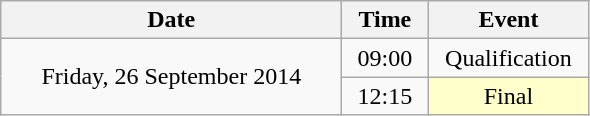<table class = "wikitable" style="text-align:center;">
<tr>
<th width=220>Date</th>
<th width=50>Time</th>
<th width=100>Event</th>
</tr>
<tr>
<td rowspan=2>Friday, 26 September 2014</td>
<td>09:00</td>
<td>Qualification</td>
</tr>
<tr>
<td>12:15</td>
<td bgcolor=ffffcc>Final</td>
</tr>
</table>
